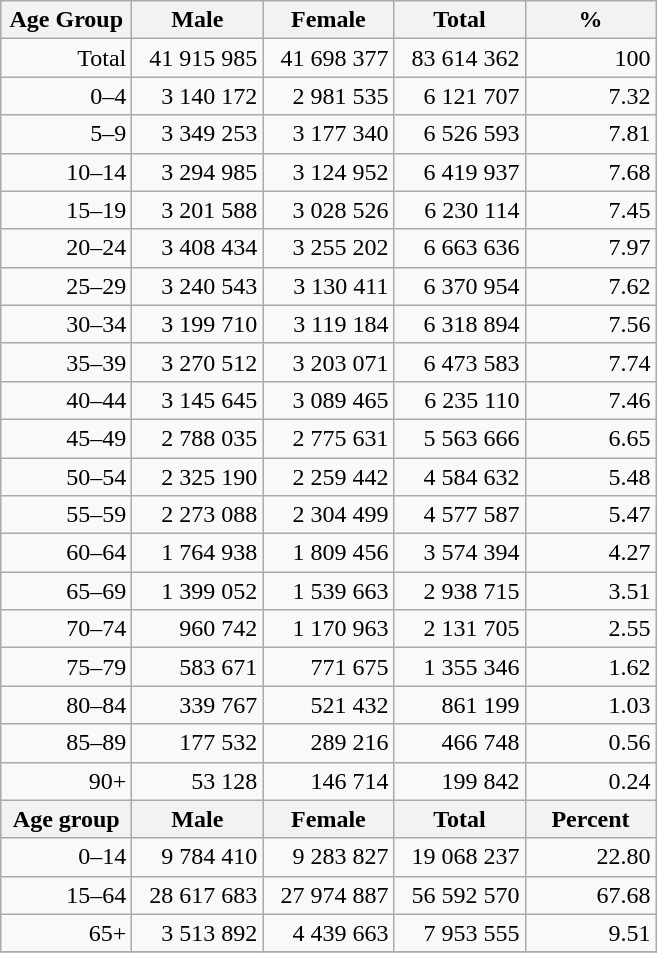<table class="wikitable">
<tr>
<th width="80pt">Age Group</th>
<th width="80pt">Male</th>
<th width="80pt">Female</th>
<th width="80pt">Total</th>
<th width="80pt">%</th>
</tr>
<tr>
<td align="right">Total</td>
<td align="right">41 915 985</td>
<td align="right">41 698 377</td>
<td align="right">83 614 362</td>
<td align="right">100</td>
</tr>
<tr>
<td align="right">0–4</td>
<td align="right">3 140 172</td>
<td align="right">2 981 535</td>
<td align="right">6 121 707</td>
<td align="right">7.32</td>
</tr>
<tr>
<td align="right">5–9</td>
<td align="right">3 349 253</td>
<td align="right">3 177 340</td>
<td align="right">6 526 593</td>
<td align="right">7.81</td>
</tr>
<tr>
<td align="right">10–14</td>
<td align="right">3 294 985</td>
<td align="right">3 124 952</td>
<td align="right">6 419 937</td>
<td align="right">7.68</td>
</tr>
<tr>
<td align="right">15–19</td>
<td align="right">3 201 588</td>
<td align="right">3 028 526</td>
<td align="right">6 230 114</td>
<td align="right">7.45</td>
</tr>
<tr>
<td align="right">20–24</td>
<td align="right">3 408 434</td>
<td align="right">3 255 202</td>
<td align="right">6 663 636</td>
<td align="right">7.97</td>
</tr>
<tr>
<td align="right">25–29</td>
<td align="right">3 240 543</td>
<td align="right">3 130 411</td>
<td align="right">6 370 954</td>
<td align="right">7.62</td>
</tr>
<tr>
<td align="right">30–34</td>
<td align="right">3 199 710</td>
<td align="right">3 119 184</td>
<td align="right">6 318 894</td>
<td align="right">7.56</td>
</tr>
<tr>
<td align="right">35–39</td>
<td align="right">3 270 512</td>
<td align="right">3 203 071</td>
<td align="right">6 473 583</td>
<td align="right">7.74</td>
</tr>
<tr>
<td align="right">40–44</td>
<td align="right">3 145 645</td>
<td align="right">3 089 465</td>
<td align="right">6 235 110</td>
<td align="right">7.46</td>
</tr>
<tr>
<td align="right">45–49</td>
<td align="right">2 788 035</td>
<td align="right">2 775 631</td>
<td align="right">5 563 666</td>
<td align="right">6.65</td>
</tr>
<tr>
<td align="right">50–54</td>
<td align="right">2 325 190</td>
<td align="right">2 259 442</td>
<td align="right">4 584 632</td>
<td align="right">5.48</td>
</tr>
<tr>
<td align="right">55–59</td>
<td align="right">2 273 088</td>
<td align="right">2 304 499</td>
<td align="right">4 577 587</td>
<td align="right">5.47</td>
</tr>
<tr>
<td align="right">60–64</td>
<td align="right">1 764 938</td>
<td align="right">1 809 456</td>
<td align="right">3 574 394</td>
<td align="right">4.27</td>
</tr>
<tr>
<td align="right">65–69</td>
<td align="right">1 399 052</td>
<td align="right">1 539 663</td>
<td align="right">2 938 715</td>
<td align="right">3.51</td>
</tr>
<tr>
<td align="right">70–74</td>
<td align="right">960 742</td>
<td align="right">1 170 963</td>
<td align="right">2 131 705</td>
<td align="right">2.55</td>
</tr>
<tr>
<td align="right">75–79</td>
<td align="right">583 671</td>
<td align="right">771 675</td>
<td align="right">1 355 346</td>
<td align="right">1.62</td>
</tr>
<tr>
<td align="right">80–84</td>
<td align="right">339 767</td>
<td align="right">521 432</td>
<td align="right">861 199</td>
<td align="right">1.03</td>
</tr>
<tr>
<td align="right">85–89</td>
<td align="right">177 532</td>
<td align="right">289 216</td>
<td align="right">466 748</td>
<td align="right">0.56</td>
</tr>
<tr>
<td align="right">90+</td>
<td align="right">53 128</td>
<td align="right">146 714</td>
<td align="right">199 842</td>
<td align="right">0.24</td>
</tr>
<tr>
<th width="50">Age group</th>
<th width="80pt">Male</th>
<th width="80">Female</th>
<th width="80">Total</th>
<th width="50">Percent</th>
</tr>
<tr>
<td align="right">0–14</td>
<td align="right">9 784 410</td>
<td align="right">9 283 827</td>
<td align="right">19 068 237</td>
<td align="right">22.80</td>
</tr>
<tr>
<td align="right">15–64</td>
<td align="right">28 617 683</td>
<td align="right">27 974 887</td>
<td align="right">56 592 570</td>
<td align="right">67.68</td>
</tr>
<tr>
<td align="right">65+</td>
<td align="right">3 513 892</td>
<td align="right">4 439 663</td>
<td align="right">7 953 555</td>
<td align="right">9.51</td>
</tr>
<tr>
</tr>
</table>
